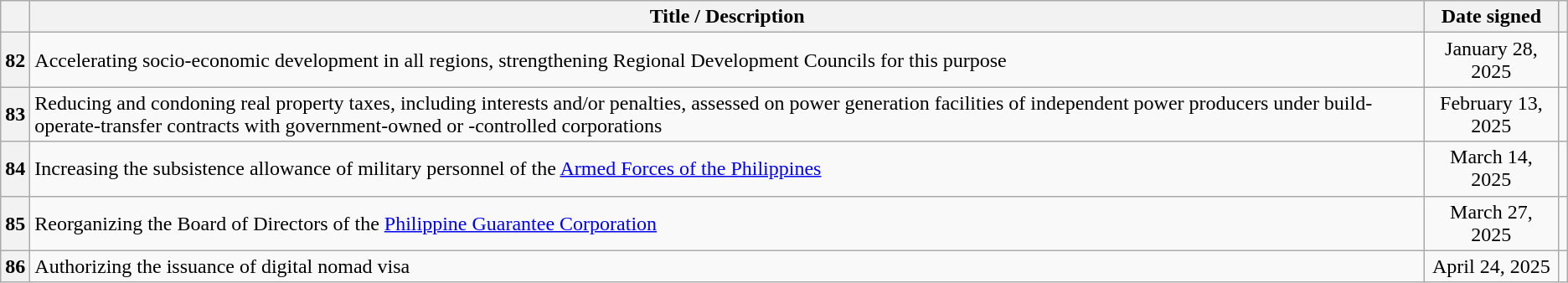<table class="wikitable sortable" style="text-align:center;">
<tr>
<th scope="col"></th>
<th scope="col">Title / Description</th>
<th scope="col">Date signed</th>
<th scope="col" class="unsortable"></th>
</tr>
<tr>
<th scope="row">82</th>
<td style="text-align:left;">Accelerating socio-economic development in all regions, strengthening Regional Development Councils for this purpose</td>
<td>January 28, 2025</td>
<td></td>
</tr>
<tr>
<th scope="row">83</th>
<td style="text-align:left;">Reducing and condoning real property taxes, including interests and/or penalties, assessed on power generation facilities of independent power producers under build-operate-transfer contracts with government-owned or -controlled corporations</td>
<td>February 13, 2025</td>
<td></td>
</tr>
<tr>
<th scope="row">84</th>
<td style="text-align:left;">Increasing the subsistence allowance of military personnel of the <a href='#'>Armed Forces of the Philippines</a></td>
<td>March 14, 2025</td>
<td></td>
</tr>
<tr>
<th scope="row">85</th>
<td style="text-align:left;">Reorganizing the Board of Directors of the <a href='#'>Philippine Guarantee Corporation</a></td>
<td>March 27, 2025</td>
<td></td>
</tr>
<tr>
<th scope="row">86</th>
<td style="text-align:left;">Authorizing the issuance of digital nomad visa</td>
<td>April 24, 2025</td>
<td></td>
</tr>
</table>
